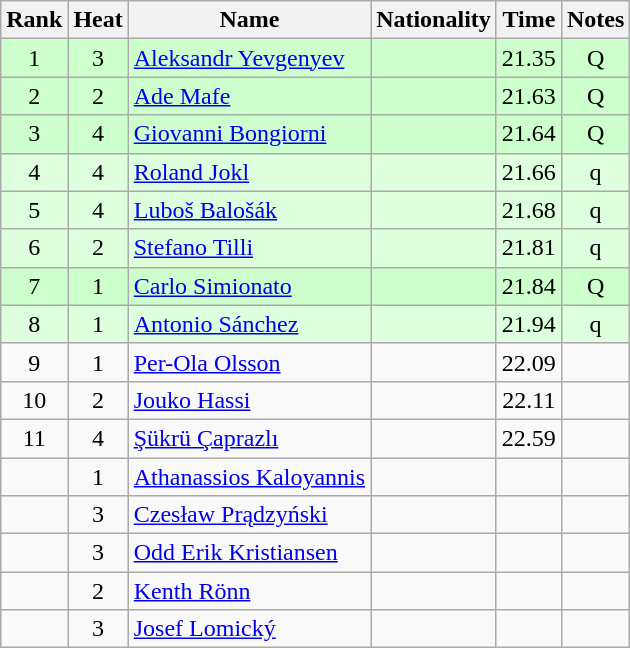<table class="wikitable sortable" style="text-align:center">
<tr>
<th>Rank</th>
<th>Heat</th>
<th>Name</th>
<th>Nationality</th>
<th>Time</th>
<th>Notes</th>
</tr>
<tr bgcolor=ccffcc>
<td>1</td>
<td>3</td>
<td align="left"><a href='#'>Aleksandr Yevgenyev</a></td>
<td align=left></td>
<td>21.35</td>
<td>Q</td>
</tr>
<tr bgcolor=ccffcc>
<td>2</td>
<td>2</td>
<td align="left"><a href='#'>Ade Mafe</a></td>
<td align=left></td>
<td>21.63</td>
<td>Q</td>
</tr>
<tr bgcolor=ccffcc>
<td>3</td>
<td>4</td>
<td align="left"><a href='#'>Giovanni Bongiorni</a></td>
<td align=left></td>
<td>21.64</td>
<td>Q</td>
</tr>
<tr bgcolor=ddffdd>
<td>4</td>
<td>4</td>
<td align="left"><a href='#'>Roland Jokl</a></td>
<td align=left></td>
<td>21.66</td>
<td>q</td>
</tr>
<tr bgcolor=ddffdd>
<td>5</td>
<td>4</td>
<td align="left"><a href='#'>Luboš Balošák</a></td>
<td align=left></td>
<td>21.68</td>
<td>q</td>
</tr>
<tr bgcolor=ddffdd>
<td>6</td>
<td>2</td>
<td align="left"><a href='#'>Stefano Tilli</a></td>
<td align=left></td>
<td>21.81</td>
<td>q</td>
</tr>
<tr bgcolor=ccffcc>
<td>7</td>
<td>1</td>
<td align="left"><a href='#'>Carlo Simionato</a></td>
<td align=left></td>
<td>21.84</td>
<td>Q</td>
</tr>
<tr bgcolor=ddffdd>
<td>8</td>
<td>1</td>
<td align="left"><a href='#'>Antonio Sánchez</a></td>
<td align=left></td>
<td>21.94</td>
<td>q</td>
</tr>
<tr>
<td>9</td>
<td>1</td>
<td align="left"><a href='#'>Per-Ola Olsson</a></td>
<td align=left></td>
<td>22.09</td>
<td></td>
</tr>
<tr>
<td>10</td>
<td>2</td>
<td align="left"><a href='#'>Jouko Hassi</a></td>
<td align=left></td>
<td>22.11</td>
<td></td>
</tr>
<tr>
<td>11</td>
<td>4</td>
<td align="left"><a href='#'>Şükrü Çaprazlı</a></td>
<td align=left></td>
<td>22.59</td>
<td></td>
</tr>
<tr>
<td></td>
<td>1</td>
<td align="left"><a href='#'>Athanassios Kaloyannis</a></td>
<td align=left></td>
<td></td>
<td></td>
</tr>
<tr>
<td></td>
<td>3</td>
<td align="left"><a href='#'>Czesław Prądzyński</a></td>
<td align=left></td>
<td></td>
<td></td>
</tr>
<tr>
<td></td>
<td>3</td>
<td align="left"><a href='#'>Odd Erik Kristiansen</a></td>
<td align=left></td>
<td></td>
<td></td>
</tr>
<tr>
<td></td>
<td>2</td>
<td align="left"><a href='#'>Kenth Rönn</a></td>
<td align=left></td>
<td></td>
<td></td>
</tr>
<tr>
<td></td>
<td>3</td>
<td align="left"><a href='#'>Josef Lomický</a></td>
<td align=left></td>
<td></td>
<td></td>
</tr>
</table>
